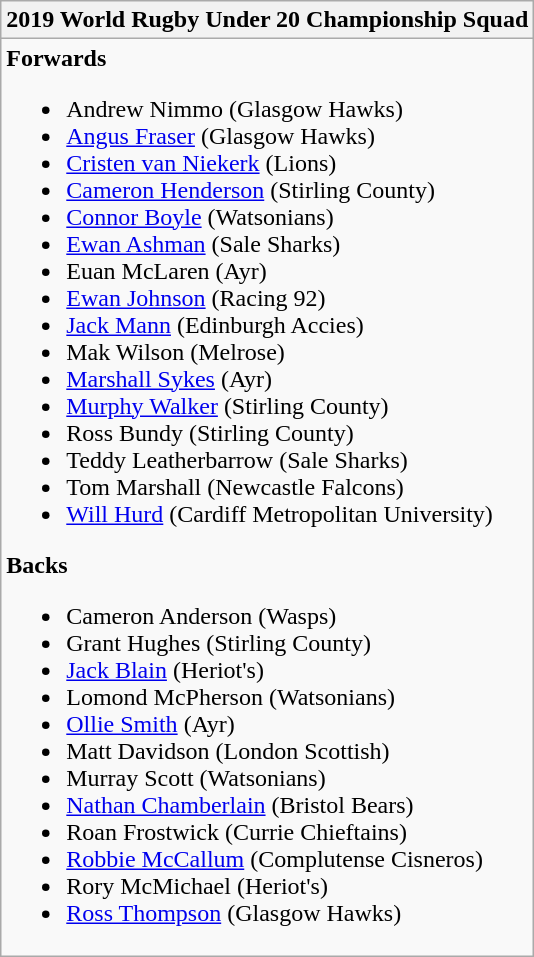<table class="wikitable collapsible collapsed">
<tr>
<th>2019 World Rugby Under 20 Championship Squad</th>
</tr>
<tr>
<td><strong>Forwards</strong><br><ul><li>Andrew Nimmo (Glasgow Hawks)</li><li><a href='#'>Angus Fraser</a> (Glasgow Hawks)</li><li><a href='#'>Cristen van Niekerk</a> (Lions)</li><li><a href='#'>Cameron Henderson</a> (Stirling County)</li><li><a href='#'>Connor Boyle</a> (Watsonians)</li><li><a href='#'>Ewan Ashman</a> (Sale Sharks)</li><li>Euan McLaren (Ayr)</li><li><a href='#'>Ewan Johnson</a> (Racing 92)</li><li><a href='#'>Jack Mann</a> (Edinburgh Accies)</li><li>Mak Wilson (Melrose)</li><li><a href='#'>Marshall Sykes</a> (Ayr)</li><li><a href='#'>Murphy Walker</a> (Stirling County)</li><li>Ross Bundy (Stirling County)</li><li>Teddy Leatherbarrow (Sale Sharks)</li><li>Tom Marshall (Newcastle Falcons)</li><li><a href='#'>Will Hurd</a> (Cardiff Metropolitan University)</li></ul><strong>Backs</strong><ul><li>Cameron Anderson (Wasps)</li><li>Grant Hughes (Stirling County)</li><li><a href='#'>Jack Blain</a> (Heriot's)</li><li>Lomond McPherson (Watsonians)</li><li><a href='#'>Ollie Smith</a> (Ayr)</li><li>Matt Davidson (London Scottish)</li><li>Murray Scott (Watsonians)</li><li><a href='#'>Nathan Chamberlain</a> (Bristol Bears)</li><li>Roan Frostwick (Currie Chieftains)</li><li><a href='#'>Robbie McCallum</a> (Complutense Cisneros)</li><li>Rory McMichael (Heriot's)</li><li><a href='#'>Ross Thompson</a> (Glasgow Hawks)</li></ul></td>
</tr>
</table>
